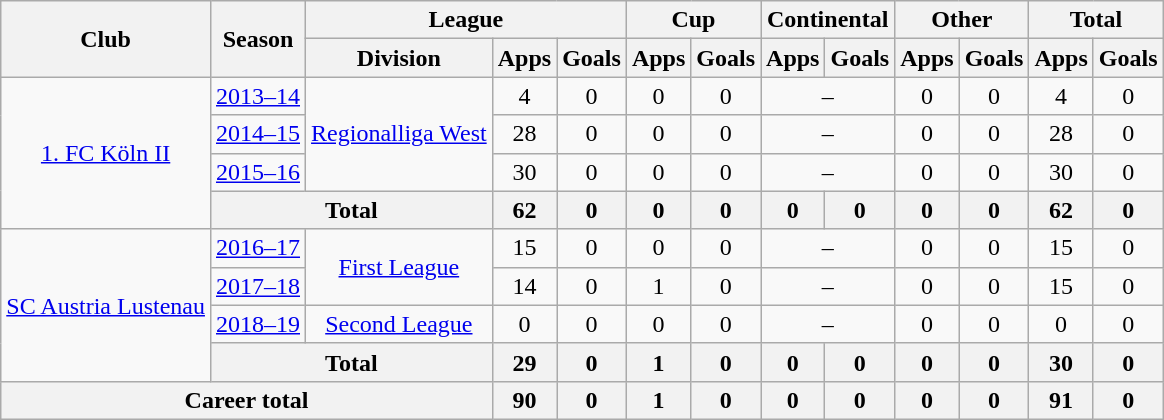<table class="wikitable" style="text-align: center">
<tr>
<th rowspan="2">Club</th>
<th rowspan="2">Season</th>
<th colspan="3">League</th>
<th colspan="2">Cup</th>
<th colspan="2">Continental</th>
<th colspan="2">Other</th>
<th colspan="2">Total</th>
</tr>
<tr>
<th>Division</th>
<th>Apps</th>
<th>Goals</th>
<th>Apps</th>
<th>Goals</th>
<th>Apps</th>
<th>Goals</th>
<th>Apps</th>
<th>Goals</th>
<th>Apps</th>
<th>Goals</th>
</tr>
<tr>
<td rowspan="4"><a href='#'>1. FC Köln II</a></td>
<td><a href='#'>2013–14</a></td>
<td rowspan="3"><a href='#'>Regionalliga West</a></td>
<td>4</td>
<td>0</td>
<td>0</td>
<td>0</td>
<td colspan="2">–</td>
<td>0</td>
<td>0</td>
<td>4</td>
<td>0</td>
</tr>
<tr>
<td><a href='#'>2014–15</a></td>
<td>28</td>
<td>0</td>
<td>0</td>
<td>0</td>
<td colspan="2">–</td>
<td>0</td>
<td>0</td>
<td>28</td>
<td>0</td>
</tr>
<tr>
<td><a href='#'>2015–16</a></td>
<td>30</td>
<td>0</td>
<td>0</td>
<td>0</td>
<td colspan="2">–</td>
<td>0</td>
<td>0</td>
<td>30</td>
<td>0</td>
</tr>
<tr>
<th colspan=2>Total</th>
<th>62</th>
<th>0</th>
<th>0</th>
<th>0</th>
<th>0</th>
<th>0</th>
<th>0</th>
<th>0</th>
<th>62</th>
<th>0</th>
</tr>
<tr>
<td rowspan="4"><a href='#'>SC Austria Lustenau</a></td>
<td><a href='#'>2016–17</a></td>
<td rowspan="2"><a href='#'>First League</a></td>
<td>15</td>
<td>0</td>
<td>0</td>
<td>0</td>
<td colspan="2">–</td>
<td>0</td>
<td>0</td>
<td>15</td>
<td>0</td>
</tr>
<tr>
<td><a href='#'>2017–18</a></td>
<td>14</td>
<td>0</td>
<td>1</td>
<td>0</td>
<td colspan="2">–</td>
<td>0</td>
<td>0</td>
<td>15</td>
<td>0</td>
</tr>
<tr>
<td><a href='#'>2018–19</a></td>
<td><a href='#'>Second League</a></td>
<td>0</td>
<td>0</td>
<td>0</td>
<td>0</td>
<td colspan="2">–</td>
<td>0</td>
<td>0</td>
<td>0</td>
<td>0</td>
</tr>
<tr>
<th colspan=2>Total</th>
<th>29</th>
<th>0</th>
<th>1</th>
<th>0</th>
<th>0</th>
<th>0</th>
<th>0</th>
<th>0</th>
<th>30</th>
<th>0</th>
</tr>
<tr>
<th colspan=3>Career total</th>
<th>90</th>
<th>0</th>
<th>1</th>
<th>0</th>
<th>0</th>
<th>0</th>
<th>0</th>
<th>0</th>
<th>91</th>
<th>0</th>
</tr>
</table>
